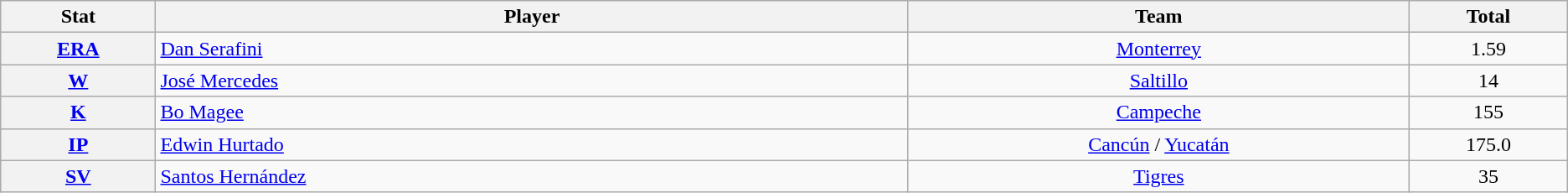<table class="wikitable" style="text-align:center;">
<tr>
<th scope="col" width="3%">Stat</th>
<th scope="col" width="15%">Player</th>
<th scope="col" width="10%">Team</th>
<th scope="col" width="3%">Total</th>
</tr>
<tr>
<th scope="row" style="text-align:center;"><a href='#'>ERA</a></th>
<td align=left> <a href='#'>Dan Serafini</a></td>
<td><a href='#'>Monterrey</a></td>
<td>1.59</td>
</tr>
<tr>
<th scope="row" style="text-align:center;"><a href='#'>W</a></th>
<td align=left> <a href='#'>José Mercedes</a></td>
<td><a href='#'>Saltillo</a></td>
<td>14</td>
</tr>
<tr>
<th scope="row" style="text-align:center;"><a href='#'>K</a></th>
<td align=left> <a href='#'>Bo Magee</a></td>
<td><a href='#'>Campeche</a></td>
<td>155</td>
</tr>
<tr>
<th scope="row" style="text-align:center;"><a href='#'>IP</a></th>
<td align=left> <a href='#'>Edwin Hurtado</a></td>
<td><a href='#'>Cancún</a> / <a href='#'>Yucatán</a></td>
<td>175.0</td>
</tr>
<tr>
<th scope="row" style="text-align:center;"><a href='#'>SV</a></th>
<td align=left> <a href='#'>Santos Hernández</a></td>
<td><a href='#'>Tigres</a></td>
<td>35</td>
</tr>
</table>
